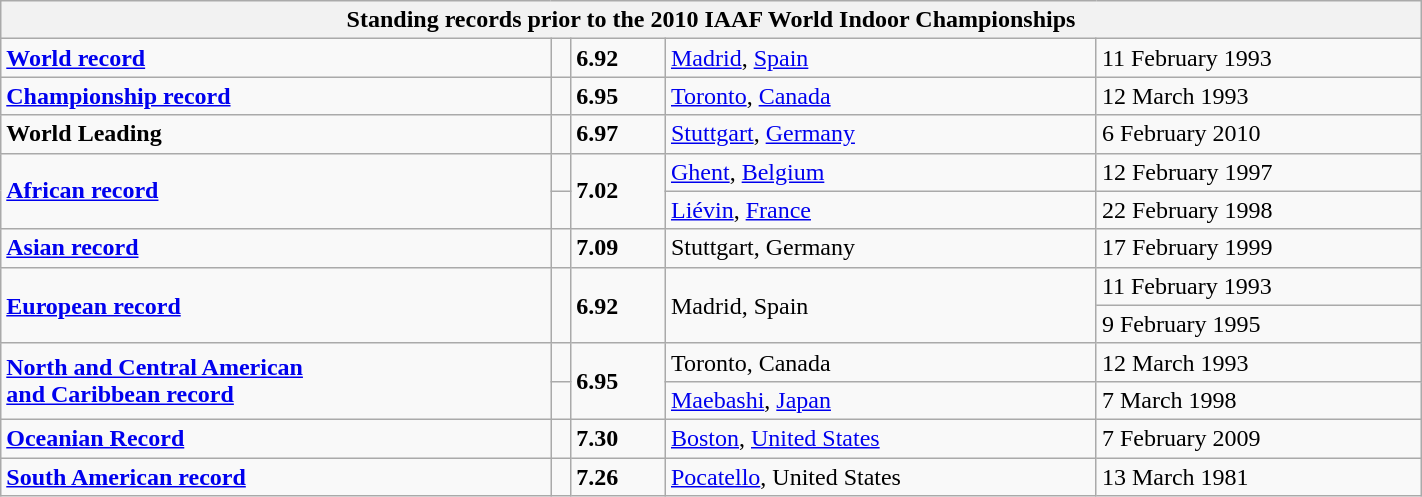<table class="wikitable" width=75%>
<tr>
<th colspan="5">Standing records prior to the 2010 IAAF World Indoor Championships</th>
</tr>
<tr>
<td><strong><a href='#'>World record</a></strong></td>
<td></td>
<td><strong>6.92</strong></td>
<td><a href='#'>Madrid</a>, <a href='#'>Spain</a></td>
<td>11 February 1993</td>
</tr>
<tr>
<td><strong><a href='#'>Championship record</a></strong></td>
<td></td>
<td><strong>6.95</strong></td>
<td><a href='#'>Toronto</a>, <a href='#'>Canada</a></td>
<td>12 March 1993</td>
</tr>
<tr>
<td><strong>World Leading</strong></td>
<td></td>
<td><strong>6.97</strong></td>
<td><a href='#'>Stuttgart</a>, <a href='#'>Germany</a></td>
<td>6 February 2010</td>
</tr>
<tr>
<td rowspan=2><strong><a href='#'>African record</a></strong></td>
<td></td>
<td rowspan=2><strong>7.02</strong></td>
<td><a href='#'>Ghent</a>, <a href='#'>Belgium</a></td>
<td>12 February 1997</td>
</tr>
<tr>
<td></td>
<td><a href='#'>Liévin</a>, <a href='#'>France</a></td>
<td>22 February 1998</td>
</tr>
<tr>
<td><strong><a href='#'>Asian record</a></strong></td>
<td></td>
<td><strong>7.09</strong></td>
<td>Stuttgart, Germany</td>
<td>17 February 1999</td>
</tr>
<tr>
<td rowspan=2><strong><a href='#'>European record</a></strong></td>
<td rowspan=2></td>
<td rowspan=2><strong>6.92</strong></td>
<td rowspan=2>Madrid, Spain</td>
<td>11 February 1993</td>
</tr>
<tr>
<td>9 February 1995</td>
</tr>
<tr>
<td rowspan=2><strong><a href='#'>North and Central American <br>and Caribbean record</a></strong></td>
<td></td>
<td rowspan=2><strong>6.95</strong></td>
<td>Toronto, Canada</td>
<td>12 March 1993</td>
</tr>
<tr>
<td></td>
<td><a href='#'>Maebashi</a>, <a href='#'>Japan</a></td>
<td>7 March 1998</td>
</tr>
<tr>
<td><strong><a href='#'>Oceanian Record</a></strong></td>
<td></td>
<td><strong>7.30</strong></td>
<td><a href='#'>Boston</a>, <a href='#'>United States</a></td>
<td>7 February 2009</td>
</tr>
<tr>
<td><strong><a href='#'>South American record</a></strong></td>
<td></td>
<td><strong>7.26</strong></td>
<td><a href='#'>Pocatello</a>, United States</td>
<td>13 March 1981</td>
</tr>
</table>
